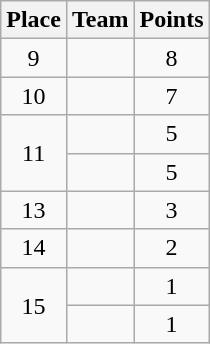<table class="wikitable" style="text-align:center; padding-bottom:0;">
<tr>
<th>Place</th>
<th style="text-align:left;">Team</th>
<th>Points</th>
</tr>
<tr>
<td>9</td>
<td align=left></td>
<td>8</td>
</tr>
<tr>
<td>10</td>
<td align=left></td>
<td>7</td>
</tr>
<tr>
<td rowspan=2>11</td>
<td align=left></td>
<td>5</td>
</tr>
<tr>
<td align=left></td>
<td>5</td>
</tr>
<tr>
<td>13</td>
<td align=left></td>
<td>3</td>
</tr>
<tr>
<td>14</td>
<td align=left></td>
<td>2</td>
</tr>
<tr>
<td rowspan=2>15</td>
<td align=left></td>
<td>1</td>
</tr>
<tr>
<td align=left></td>
<td>1</td>
</tr>
</table>
